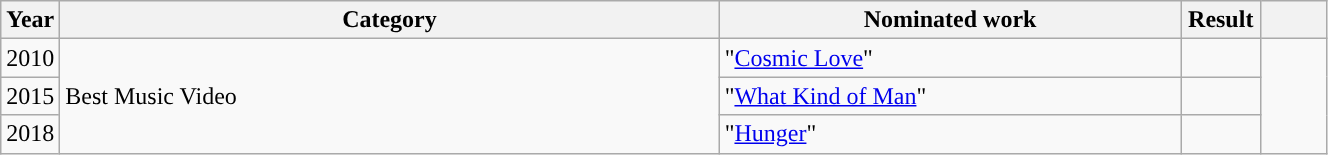<table class="wikitable plainrowheaders" style="width:70%;">
<tr>
<th scope="col" style="width:4%;">Year</th>
<th scope="col" style="width:50%;">Category</th>
<th scope="col" style="width:35%;">Nominated work</th>
<th scope="col" style="width:6%;">Result</th>
<th scope="col" style="width:6%;"></th>
</tr>
<tr>
<td style="text-align:center;">2010</td>
<td rowspan="3">Best Music Video</td>
<td>"<a href='#'>Cosmic Love</a>"</td>
<td></td>
<td rowspan="3"></td>
</tr>
<tr>
<td style="text-align:center;">2015</td>
<td>"<a href='#'>What Kind of Man</a>"</td>
<td></td>
</tr>
<tr>
<td style="text-align:center;">2018</td>
<td>"<a href='#'>Hunger</a>"</td>
<td></td>
</tr>
</table>
